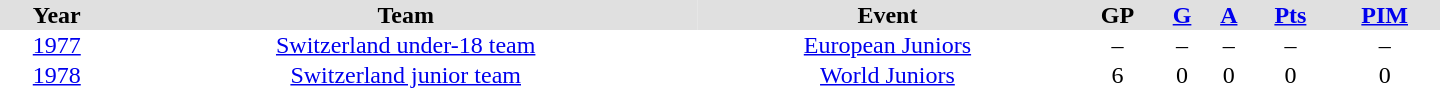<table border="0" cellpadding="1" cellspacing="0" style="text-align:center; width:60em">
<tr bgcolor="#e0e0e0">
<th>Year</th>
<th>Team</th>
<th>Event</th>
<th>GP</th>
<th><a href='#'>G</a></th>
<th><a href='#'>A</a></th>
<th><a href='#'>Pts</a></th>
<th><a href='#'>PIM</a></th>
</tr>
<tr>
<td><a href='#'>1977</a></td>
<td><a href='#'>Switzerland under-18 team</a></td>
<td><a href='#'>European Juniors</a></td>
<td>–</td>
<td>–</td>
<td>–</td>
<td>–</td>
<td>–</td>
</tr>
<tr>
<td><a href='#'>1978</a></td>
<td><a href='#'>Switzerland junior team</a></td>
<td><a href='#'>World Juniors</a></td>
<td>6</td>
<td>0</td>
<td>0</td>
<td>0</td>
<td>0</td>
</tr>
</table>
